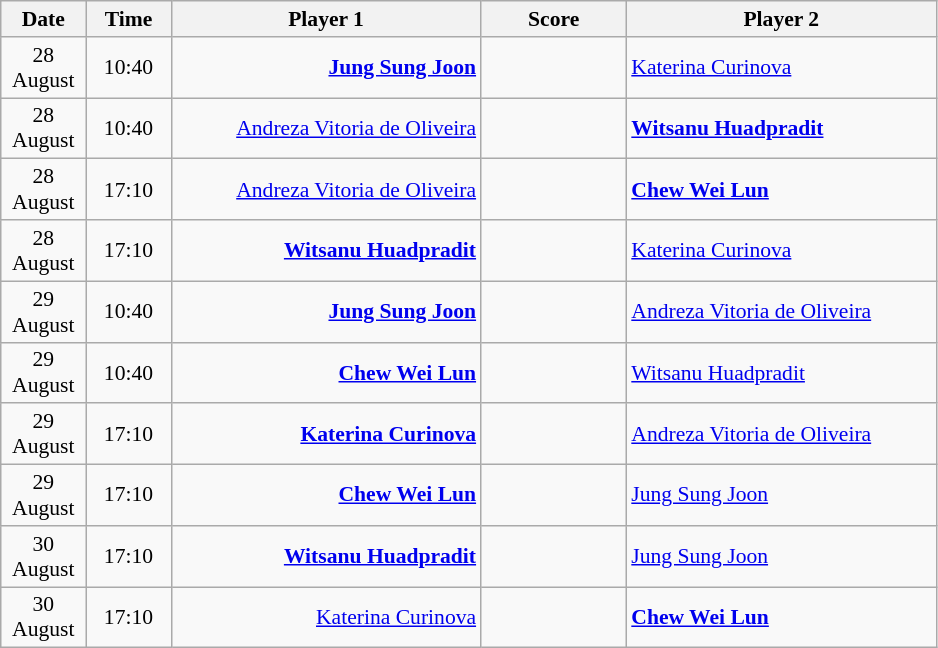<table class="wikitable" style="font-size:90%; text-align:center">
<tr>
<th width="50">Date</th>
<th width="50">Time</th>
<th width="200">Player 1</th>
<th width="90">Score</th>
<th width="200">Player 2</th>
</tr>
<tr>
<td>28 August</td>
<td>10:40</td>
<td align="right"><strong><a href='#'>Jung Sung Joon</a> </strong></td>
<td> </td>
<td align="left"> <a href='#'>Katerina Curinova</a></td>
</tr>
<tr>
<td>28 August</td>
<td>10:40</td>
<td align="right"><a href='#'>Andreza Vitoria de Oliveira</a> </td>
<td> </td>
<td align="left"><strong> <a href='#'>Witsanu Huadpradit</a></strong></td>
</tr>
<tr>
<td>28 August</td>
<td>17:10</td>
<td align="right"><a href='#'>Andreza Vitoria de Oliveira</a> </td>
<td> </td>
<td align="left"><strong> <a href='#'>Chew Wei Lun</a></strong></td>
</tr>
<tr>
<td>28 August</td>
<td>17:10</td>
<td align="right"><strong><a href='#'>Witsanu Huadpradit</a> </strong></td>
<td> </td>
<td align="left"> <a href='#'>Katerina Curinova</a></td>
</tr>
<tr>
<td>29 August</td>
<td>10:40</td>
<td align="right"><strong><a href='#'>Jung Sung Joon</a> </strong></td>
<td> </td>
<td align="left"> <a href='#'>Andreza Vitoria de Oliveira</a></td>
</tr>
<tr>
<td>29 August</td>
<td>10:40</td>
<td align="right"><strong><a href='#'>Chew Wei Lun</a> </strong></td>
<td> </td>
<td align="left"> <a href='#'>Witsanu Huadpradit</a></td>
</tr>
<tr>
<td>29 August</td>
<td>17:10</td>
<td align="right"><strong><a href='#'>Katerina Curinova</a></strong> </td>
<td> </td>
<td align="left"> <a href='#'>Andreza Vitoria de Oliveira</a></td>
</tr>
<tr>
<td>29 August</td>
<td>17:10</td>
<td align="right"><strong><a href='#'>Chew Wei Lun</a></strong> </td>
<td> </td>
<td align="left"> <a href='#'>Jung Sung Joon</a></td>
</tr>
<tr>
<td>30 August</td>
<td>17:10</td>
<td align="right"><strong><a href='#'>Witsanu Huadpradit</a></strong> </td>
<td> </td>
<td align="left"> <a href='#'>Jung Sung Joon</a></td>
</tr>
<tr>
<td>30 August</td>
<td>17:10</td>
<td align="right"><a href='#'>Katerina Curinova</a> </td>
<td> </td>
<td align="left"> <strong><a href='#'>Chew Wei Lun</a></strong></td>
</tr>
</table>
